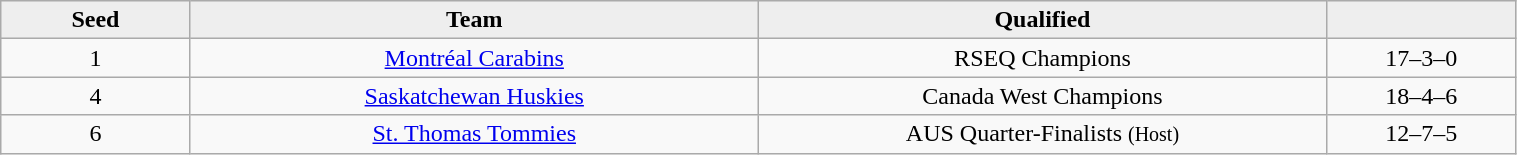<table class="wikitable" width="80%">
<tr align="center"  style=" background:#EEEEEE; color:#000000;">
<th style="background:#EEEEEE;" width=10%>Seed</th>
<th width=30% style="background:#EEEEEE;">Team</th>
<th width=30% style="background:#EEEEEE;">Qualified</th>
<th width=10% style="background:#EEEEEE;"></th>
</tr>
<tr align="center" bgcolor="">
<td>1</td>
<td><a href='#'>Montréal Carabins</a></td>
<td>RSEQ Champions</td>
<td>17–3–0</td>
</tr>
<tr align="center" bgcolor="">
<td>4</td>
<td><a href='#'>Saskatchewan Huskies</a></td>
<td>Canada West Champions</td>
<td>18–4–6</td>
</tr>
<tr align="center" bgcolor="">
<td>6</td>
<td><a href='#'>St. Thomas Tommies</a></td>
<td>AUS Quarter-Finalists <small>(Host)</small></td>
<td>12–7–5</td>
</tr>
</table>
